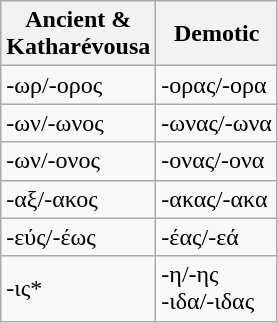<table class="wikitable">
<tr>
<th>Ancient &<br>Katharévousa</th>
<th>Demotic</th>
</tr>
<tr>
<td>-ωρ/-ορος</td>
<td>-ορας/-ορα</td>
</tr>
<tr>
<td>-ων/-ωνος</td>
<td>-ωνας/-ωνα</td>
</tr>
<tr>
<td>-ων/-ονος</td>
<td>-ονας/-ονα</td>
</tr>
<tr>
<td>-αξ/-ακος</td>
<td>-ακας/-ακα</td>
</tr>
<tr>
<td>-εύς/-έως</td>
<td>-έας/-εά</td>
</tr>
<tr>
<td>-ις*</td>
<td>-η/-ης<br>-ιδα/-ιδας</td>
</tr>
</table>
